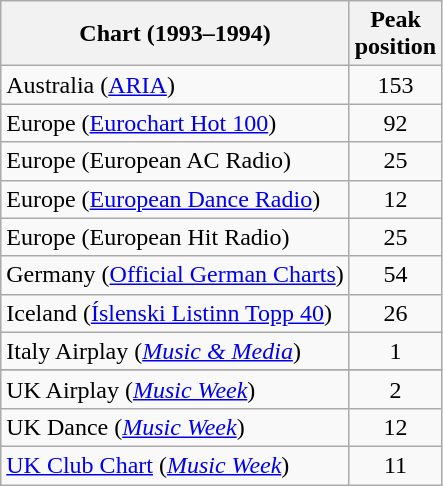<table class="wikitable sortable">
<tr>
<th>Chart (1993–1994)</th>
<th>Peak<br>position</th>
</tr>
<tr>
<td align="left">Australia (<a href='#'>ARIA</a>)</td>
<td align="center">153</td>
</tr>
<tr>
<td align="left">Europe (<a href='#'>Eurochart Hot 100</a>)</td>
<td align="center">92</td>
</tr>
<tr>
<td align="left">Europe (European AC Radio)</td>
<td align="center">25</td>
</tr>
<tr>
<td align="left">Europe (<a href='#'>European Dance Radio</a>)</td>
<td align="center">12</td>
</tr>
<tr>
<td align="left">Europe (European Hit Radio)</td>
<td align="center">25</td>
</tr>
<tr>
<td align="left">Germany (<a href='#'>Official German Charts</a>)</td>
<td align="center">54</td>
</tr>
<tr>
<td align="left">Iceland (<a href='#'>Íslenski Listinn Topp 40</a>)</td>
<td align="center">26</td>
</tr>
<tr>
<td>Italy Airplay (<em><a href='#'>Music & Media</a></em>)</td>
<td align="center">1</td>
</tr>
<tr>
</tr>
<tr>
<td align="left">UK Airplay (<em><a href='#'>Music Week</a></em>)</td>
<td align="center">2</td>
</tr>
<tr>
<td align="left">UK Dance (<em><a href='#'>Music Week</a></em>)</td>
<td align="center">12</td>
</tr>
<tr>
<td align="left"><a href='#'>UK Club Chart</a> (<em><a href='#'>Music Week</a></em>)</td>
<td align="center">11</td>
</tr>
</table>
